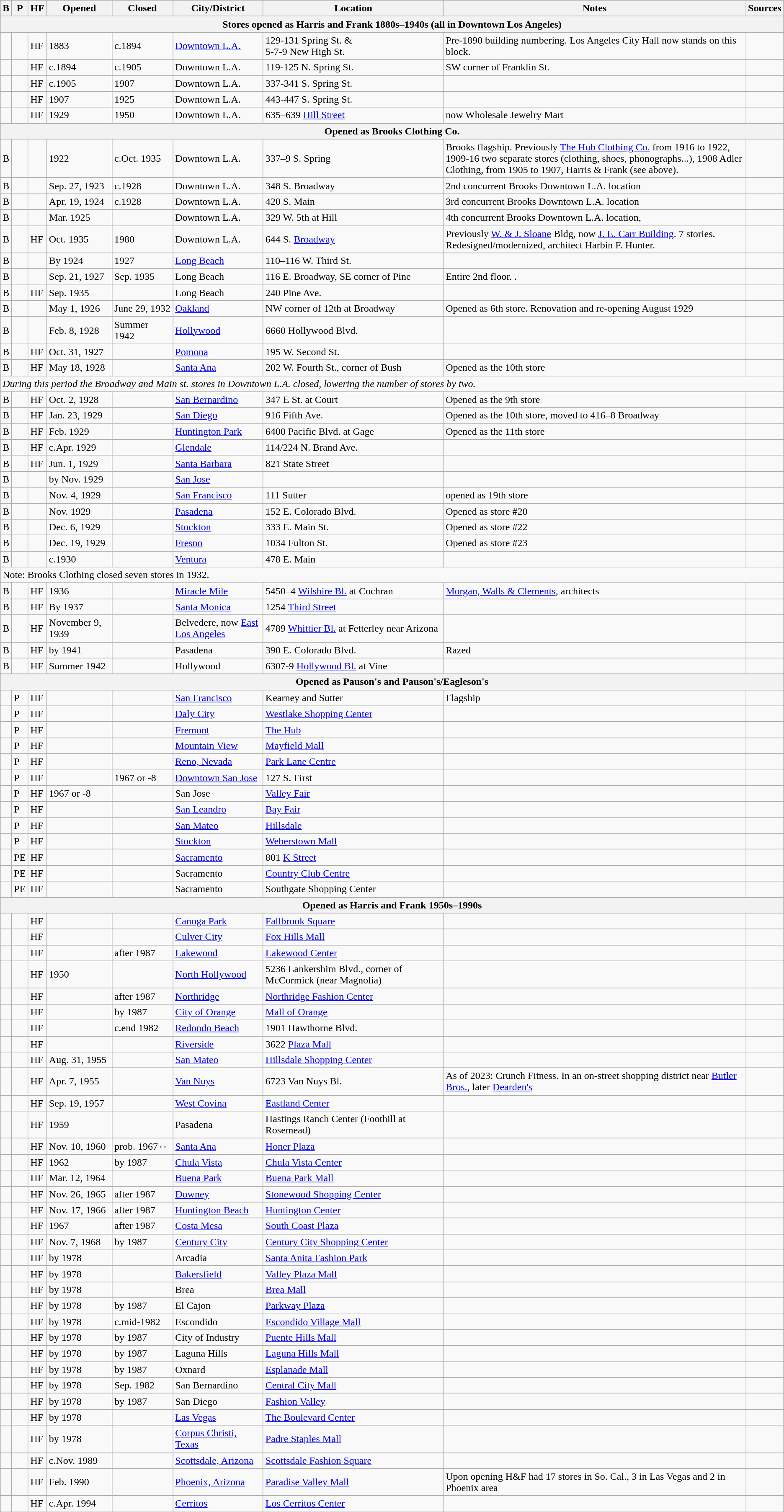<table class="wikitable sortable sort-under-center">
<tr>
<th>B</th>
<th>P</th>
<th>HF</th>
<th>Opened</th>
<th>Closed</th>
<th>City/District</th>
<th>Location</th>
<th>Notes</th>
<th>Sources</th>
</tr>
<tr>
<th colspan = 9><strong>Stores opened as Harris and Frank 1880s–1940s (all in Downtown Los Angeles)</strong></th>
</tr>
<tr>
<td></td>
<td></td>
<td>HF</td>
<td>1883</td>
<td>c.1894</td>
<td><a href='#'>Downtown L.A.</a></td>
<td>129-131 Spring St. &<br>5-7-9 New High St.</td>
<td>Pre-1890 building numbering. Los Angeles City Hall now stands on this block.</td>
<td></td>
</tr>
<tr>
<td></td>
<td></td>
<td>HF</td>
<td>c.1894</td>
<td>c.1905</td>
<td>Downtown L.A.</td>
<td>119-125 N. Spring St.</td>
<td>SW corner of Franklin St.</td>
<td></td>
</tr>
<tr>
<td></td>
<td></td>
<td>HF</td>
<td>c.1905</td>
<td>1907</td>
<td>Downtown L.A.</td>
<td>337-341 S. Spring St.</td>
<td></td>
<td></td>
</tr>
<tr>
<td></td>
<td></td>
<td>HF</td>
<td>1907</td>
<td>1925</td>
<td>Downtown L.A.</td>
<td>443-447 S. Spring St.</td>
<td></td>
<td></td>
</tr>
<tr>
<td></td>
<td></td>
<td>HF</td>
<td>1929</td>
<td>1950</td>
<td>Downtown L.A.</td>
<td>635–639 <a href='#'>Hill Street</a></td>
<td>now Wholesale Jewelry Mart</td>
<td></td>
</tr>
<tr>
<th colspan = 9><strong>Opened as Brooks Clothing Co.</strong></th>
</tr>
<tr>
<td>B</td>
<td></td>
<td></td>
<td>1922</td>
<td>c.Oct. 1935</td>
<td>Downtown L.A.</td>
<td>337–9 S. Spring</td>
<td>Brooks flagship. Previously <a href='#'>The Hub Clothing Co.</a> from 1916 to 1922, 1909-16 two separate stores (clothing, shoes, phonographs...), 1908 Adler Clothing, from 1905 to 1907, Harris & Frank (see above).</td>
<td></td>
</tr>
<tr>
<td>B</td>
<td></td>
<td></td>
<td>Sep. 27, 1923</td>
<td>c.1928</td>
<td>Downtown L.A.</td>
<td>348 S. Broadway</td>
<td>2nd concurrent Brooks Downtown L.A. location</td>
<td></td>
</tr>
<tr>
<td>B</td>
<td></td>
<td></td>
<td>Apr. 19, 1924</td>
<td>c.1928</td>
<td>Downtown L.A.</td>
<td>420 S. Main</td>
<td>3rd concurrent  Brooks Downtown L.A. location</td>
<td><br></td>
</tr>
<tr>
<td>B</td>
<td></td>
<td></td>
<td>Mar. 1925</td>
<td></td>
<td>Downtown L.A.</td>
<td>329 W. 5th at Hill</td>
<td>4th concurrent Brooks Downtown L.A. location, </td>
<td></td>
</tr>
<tr>
<td>B</td>
<td></td>
<td>HF</td>
<td>Oct. 1935</td>
<td>1980</td>
<td>Downtown L.A.</td>
<td>644 S. <a href='#'>Broadway</a></td>
<td>Previously <a href='#'>W. & J. Sloane</a> Bldg, now <a href='#'>J. E. Carr Building</a>. 7 stories. Redesigned/modernized, architect Harbin F. Hunter.</td>
<td></td>
</tr>
<tr>
<td>B</td>
<td></td>
<td></td>
<td>By 1924</td>
<td>1927</td>
<td><a href='#'>Long Beach</a></td>
<td>110–116 W. Third St.</td>
<td></td>
<td></td>
</tr>
<tr>
<td>B</td>
<td></td>
<td></td>
<td>Sep. 21, 1927</td>
<td>Sep. 1935</td>
<td>Long Beach</td>
<td>116 E. Broadway, SE corner of Pine</td>
<td>Entire 2nd floor. .</td>
<td></td>
</tr>
<tr>
<td>B</td>
<td></td>
<td>HF</td>
<td>Sep. 1935</td>
<td></td>
<td>Long Beach</td>
<td>240 Pine Ave.</td>
<td></td>
<td></td>
</tr>
<tr>
<td>B</td>
<td></td>
<td></td>
<td>May 1, 1926</td>
<td>June 29, 1932</td>
<td><a href='#'>Oakland</a></td>
<td>NW corner of 12th at Broadway</td>
<td>Opened as 6th store.  Renovation and re-opening August 1929</td>
<td></td>
</tr>
<tr>
<td>B</td>
<td></td>
<td></td>
<td>Feb. 8, 1928</td>
<td>Summer 1942</td>
<td><a href='#'>Hollywood</a></td>
<td>6660 Hollywood Blvd.</td>
<td></td>
<td></td>
</tr>
<tr>
<td>B</td>
<td></td>
<td>HF</td>
<td>Oct. 31, 1927</td>
<td></td>
<td><a href='#'>Pomona</a></td>
<td>195 W. Second St.</td>
<td></td>
<td></td>
</tr>
<tr>
<td>B</td>
<td></td>
<td>HF</td>
<td>May 18, 1928</td>
<td></td>
<td><a href='#'>Santa Ana</a></td>
<td>202 W. Fourth St., corner of Bush</td>
<td>Opened  as the 10th store</td>
<td></td>
</tr>
<tr>
<td colspan = 9><em>During this period the Broadway and Main st. stores in Downtown L.A. closed, lowering the number of stores by two.</em></td>
</tr>
<tr>
<td>B</td>
<td></td>
<td>HF</td>
<td>Oct. 2, 1928</td>
<td></td>
<td><a href='#'>San Bernardino</a></td>
<td>347 E St. at Court</td>
<td>Opened as the 9th store</td>
<td></td>
</tr>
<tr>
<td>B</td>
<td></td>
<td>HF</td>
<td>Jan. 23, 1929</td>
<td></td>
<td><a href='#'>San Diego</a></td>
<td>916 Fifth Ave.</td>
<td>Opened as the 10th store, moved to 416–8 Broadway</td>
<td></td>
</tr>
<tr>
<td>B</td>
<td></td>
<td>HF</td>
<td>Feb. 1929</td>
<td></td>
<td><a href='#'>Huntington Park</a></td>
<td>6400 Pacific Blvd. at Gage</td>
<td>Opened as the 11th store</td>
<td></td>
</tr>
<tr>
<td>B</td>
<td></td>
<td>HF</td>
<td>c.Apr. 1929</td>
<td></td>
<td><a href='#'>Glendale</a></td>
<td>114/224 N. Brand Ave.</td>
<td></td>
<td></td>
</tr>
<tr>
<td>B</td>
<td></td>
<td>HF</td>
<td>Jun. 1, 1929</td>
<td></td>
<td><a href='#'>Santa Barbara</a></td>
<td>821 State Street</td>
<td></td>
<td></td>
</tr>
<tr>
<td>B</td>
<td></td>
<td></td>
<td>by Nov. 1929</td>
<td></td>
<td><a href='#'>San Jose</a></td>
<td></td>
<td></td>
<td></td>
</tr>
<tr>
<td>B</td>
<td></td>
<td></td>
<td>Nov. 4, 1929</td>
<td></td>
<td><a href='#'>San Francisco</a></td>
<td>111 Sutter</td>
<td>opened as 19th store</td>
<td></td>
</tr>
<tr>
<td>B</td>
<td></td>
<td></td>
<td>Nov. 1929</td>
<td></td>
<td><a href='#'>Pasadena</a></td>
<td>152 E. Colorado Blvd.</td>
<td>Opened as store #20</td>
<td></td>
</tr>
<tr>
<td>B</td>
<td></td>
<td></td>
<td>Dec. 6, 1929</td>
<td></td>
<td><a href='#'>Stockton</a></td>
<td>333 E. Main St.</td>
<td>Opened as store #22</td>
<td></td>
</tr>
<tr>
<td>B</td>
<td></td>
<td></td>
<td>Dec. 19, 1929</td>
<td></td>
<td><a href='#'>Fresno</a></td>
<td>1034 Fulton St.</td>
<td>Opened as store #23</td>
<td></td>
</tr>
<tr>
<td>B</td>
<td></td>
<td></td>
<td>c.1930</td>
<td></td>
<td><a href='#'>Ventura</a></td>
<td>478 E. Main</td>
<td></td>
<td></td>
</tr>
<tr>
<td colspan = 9>Note: Brooks Clothing closed seven stores in 1932.</td>
</tr>
<tr>
<td>B</td>
<td></td>
<td>HF</td>
<td>1936</td>
<td></td>
<td><a href='#'>Miracle Mile</a></td>
<td>5450–4 <a href='#'>Wilshire Bl.</a> at Cochran</td>
<td><a href='#'>Morgan, Walls & Clements</a>, architects</td>
<td></td>
</tr>
<tr>
<td>B</td>
<td></td>
<td>HF</td>
<td>By 1937</td>
<td></td>
<td><a href='#'>Santa Monica</a></td>
<td>1254 <a href='#'>Third Street</a></td>
<td></td>
<td></td>
</tr>
<tr>
<td>B</td>
<td></td>
<td>HF</td>
<td>November 9, 1939</td>
<td></td>
<td>Belvedere, now <a href='#'>East Los Angeles</a></td>
<td>4789 <a href='#'>Whittier Bl.</a> at Fetterley near Arizona</td>
<td></td>
<td></td>
</tr>
<tr>
<td>B</td>
<td></td>
<td>HF</td>
<td>by 1941</td>
<td></td>
<td>Pasadena</td>
<td>390 E. Colorado Blvd.</td>
<td>Razed</td>
<td></td>
</tr>
<tr>
<td>B</td>
<td></td>
<td>HF</td>
<td>Summer 1942</td>
<td></td>
<td>Hollywood</td>
<td>6307-9 <a href='#'>Hollywood Bl.</a> at Vine</td>
<td></td>
<td></td>
</tr>
<tr>
<th colspan = 9><strong>Opened as Pauson's and Pauson's/Eagleson's</strong></th>
</tr>
<tr>
<td></td>
<td>P</td>
<td>HF</td>
<td></td>
<td></td>
<td><a href='#'>San Francisco</a></td>
<td>Kearney and Sutter</td>
<td>Flagship</td>
<td></td>
</tr>
<tr>
<td></td>
<td>P</td>
<td>HF</td>
<td></td>
<td></td>
<td><a href='#'> Daly City</a></td>
<td><a href='#'>Westlake Shopping Center</a></td>
<td></td>
<td></td>
</tr>
<tr>
<td></td>
<td>P</td>
<td>HF</td>
<td></td>
<td></td>
<td><a href='#'> Fremont</a></td>
<td><a href='#'>The Hub</a></td>
<td></td>
<td></td>
</tr>
<tr>
<td></td>
<td>P</td>
<td>HF</td>
<td></td>
<td></td>
<td><a href='#'>Mountain View</a></td>
<td><a href='#'>Mayfield Mall</a></td>
<td></td>
<td></td>
</tr>
<tr>
<td></td>
<td>P</td>
<td>HF</td>
<td></td>
<td></td>
<td><a href='#'>Reno, Nevada</a></td>
<td><a href='#'>Park Lane Centre</a></td>
<td></td>
<td></td>
</tr>
<tr>
<td></td>
<td>P</td>
<td>HF</td>
<td></td>
<td>1967 or -8</td>
<td><a href='#'>Downtown San Jose</a></td>
<td>127 S. First</td>
<td></td>
<td></td>
</tr>
<tr>
<td></td>
<td>P</td>
<td>HF</td>
<td>1967 or -8</td>
<td></td>
<td>San Jose</td>
<td><a href='#'>Valley Fair</a></td>
<td></td>
<td></td>
</tr>
<tr>
<td></td>
<td>P</td>
<td>HF</td>
<td></td>
<td></td>
<td><a href='#'> San Leandro</a></td>
<td><a href='#'>Bay Fair</a></td>
<td></td>
<td></td>
</tr>
<tr>
<td></td>
<td>P</td>
<td>HF</td>
<td></td>
<td></td>
<td><a href='#'> San Mateo</a></td>
<td><a href='#'>Hillsdale</a></td>
<td></td>
<td></td>
</tr>
<tr>
<td></td>
<td>P</td>
<td>HF</td>
<td></td>
<td></td>
<td><a href='#'>Stockton</a></td>
<td><a href='#'>Weberstown Mall</a></td>
<td></td>
<td></td>
</tr>
<tr>
<td></td>
<td>PE</td>
<td>HF</td>
<td></td>
<td></td>
<td><a href='#'>Sacramento</a></td>
<td>801 <a href='#'>K Street</a></td>
<td></td>
<td></td>
</tr>
<tr>
<td></td>
<td>PE</td>
<td>HF</td>
<td></td>
<td></td>
<td>Sacramento</td>
<td><a href='#'>Country Club Centre</a></td>
<td></td>
<td></td>
</tr>
<tr>
<td></td>
<td>PE</td>
<td>HF</td>
<td></td>
<td></td>
<td>Sacramento</td>
<td>Southgate Shopping Center</td>
<td></td>
<td></td>
</tr>
<tr>
<th colspan = 9><strong>Opened as Harris and Frank 1950s–1990s</strong></th>
</tr>
<tr>
<td></td>
<td></td>
<td>HF</td>
<td></td>
<td></td>
<td><a href='#'>Canoga Park</a></td>
<td><a href='#'>Fallbrook Square</a></td>
<td></td>
<td></td>
</tr>
<tr>
<td></td>
<td></td>
<td>HF</td>
<td></td>
<td></td>
<td><a href='#'>Culver City</a></td>
<td><a href='#'>Fox Hills Mall</a></td>
<td></td>
<td></td>
</tr>
<tr>
<td></td>
<td></td>
<td>HF</td>
<td></td>
<td>after 1987</td>
<td><a href='#'>Lakewood</a></td>
<td><a href='#'>Lakewood Center</a></td>
<td></td>
<td></td>
</tr>
<tr>
<td></td>
<td></td>
<td>HF</td>
<td>1950</td>
<td></td>
<td><a href='#'>North Hollywood</a></td>
<td>5236 Lankershim Blvd., corner of McCormick (near Magnolia)</td>
<td></td>
<td></td>
</tr>
<tr>
<td></td>
<td></td>
<td>HF</td>
<td></td>
<td>after 1987</td>
<td><a href='#'>Northridge</a></td>
<td><a href='#'>Northridge Fashion Center</a></td>
<td></td>
<td></td>
</tr>
<tr>
<td></td>
<td></td>
<td>HF</td>
<td></td>
<td>by 1987</td>
<td><a href='#'>City of Orange</a></td>
<td><a href='#'>Mall of Orange</a></td>
<td></td>
<td></td>
</tr>
<tr>
<td></td>
<td></td>
<td>HF</td>
<td></td>
<td>c.end 1982</td>
<td><a href='#'>Redondo Beach</a></td>
<td>1901 Hawthorne Blvd.</td>
<td></td>
<td></td>
</tr>
<tr>
<td></td>
<td></td>
<td>HF</td>
<td></td>
<td></td>
<td><a href='#'>Riverside</a></td>
<td>3622 <a href='#'>Plaza Mall</a></td>
<td></td>
<td></td>
</tr>
<tr>
<td></td>
<td></td>
<td>HF</td>
<td>Aug. 31, 1955</td>
<td></td>
<td><a href='#'>San Mateo</a></td>
<td><a href='#'>Hillsdale Shopping Center</a></td>
<td></td>
<td></td>
</tr>
<tr>
<td></td>
<td></td>
<td>HF</td>
<td>Apr. 7, 1955</td>
<td></td>
<td><a href='#'>Van Nuys</a></td>
<td>6723 Van Nuys Bl.</td>
<td>As of 2023: Crunch Fitness. In an on-street shopping district near <a href='#'>Butler Bros.</a>, later <a href='#'>Dearden's</a></td>
<td><br></td>
</tr>
<tr>
<td></td>
<td></td>
<td>HF</td>
<td>Sep. 19, 1957</td>
<td></td>
<td><a href='#'>West Covina</a></td>
<td><a href='#'>Eastland Center</a></td>
<td></td>
<td><br></td>
</tr>
<tr>
<td></td>
<td></td>
<td>HF</td>
<td>1959</td>
<td></td>
<td>Pasadena</td>
<td>Hastings Ranch Center (Foothill at Rosemead)</td>
<td></td>
<td></td>
</tr>
<tr>
<td></td>
<td></td>
<td>HF</td>
<td>Nov. 10, 1960</td>
<td>prob. 1967↔︎</td>
<td><a href='#'>Santa Ana</a></td>
<td><a href='#'>Honer Plaza</a></td>
<td></td>
<td></td>
</tr>
<tr>
<td></td>
<td></td>
<td>HF</td>
<td>1962</td>
<td>by 1987</td>
<td><a href='#'>Chula Vista</a></td>
<td><a href='#'>Chula Vista Center</a></td>
<td></td>
<td></td>
</tr>
<tr>
<td></td>
<td></td>
<td>HF</td>
<td>Mar. 12, 1964</td>
<td></td>
<td><a href='#'>Buena Park</a></td>
<td><a href='#'>Buena Park Mall</a></td>
<td></td>
<td></td>
</tr>
<tr>
<td></td>
<td></td>
<td>HF</td>
<td>Nov. 26, 1965</td>
<td>after 1987</td>
<td><a href='#'>Downey</a></td>
<td><a href='#'>Stonewood Shopping Center</a></td>
<td></td>
<td></td>
</tr>
<tr>
<td></td>
<td></td>
<td>HF</td>
<td>Nov. 17, 1966</td>
<td>after 1987</td>
<td><a href='#'>Huntington Beach</a></td>
<td><a href='#'>Huntington Center</a></td>
<td></td>
<td></td>
</tr>
<tr>
<td></td>
<td></td>
<td>HF</td>
<td>1967</td>
<td>after 1987</td>
<td><a href='#'>Costa Mesa</a></td>
<td><a href='#'>South Coast Plaza</a></td>
<td></td>
<td></td>
</tr>
<tr>
<td></td>
<td></td>
<td>HF</td>
<td>Nov. 7, 1968</td>
<td>by 1987</td>
<td><a href='#'>Century City</a></td>
<td><a href='#'>Century City Shopping Center</a></td>
<td></td>
<td></td>
</tr>
<tr>
<td></td>
<td></td>
<td>HF</td>
<td>by 1978</td>
<td></td>
<td>Arcadia</td>
<td><a href='#'>Santa Anita Fashion Park </a></td>
<td></td>
<td></td>
</tr>
<tr>
<td></td>
<td></td>
<td>HF</td>
<td>by 1978</td>
<td></td>
<td><a href='#'>Bakersfield</a></td>
<td><a href='#'>Valley Plaza Mall</a></td>
<td></td>
<td></td>
</tr>
<tr>
<td></td>
<td></td>
<td>HF</td>
<td>by 1978</td>
<td></td>
<td>Brea</td>
<td><a href='#'>Brea Mall </a></td>
<td></td>
<td></td>
</tr>
<tr>
<td></td>
<td></td>
<td>HF</td>
<td>by 1978</td>
<td>by 1987</td>
<td>El Cajon</td>
<td><a href='#'>Parkway Plaza </a></td>
<td></td>
<td></td>
</tr>
<tr>
<td></td>
<td></td>
<td>HF</td>
<td>by 1978</td>
<td>c.mid-1982</td>
<td>Escondido</td>
<td><a href='#'>Escondido Village Mall </a></td>
<td></td>
<td></td>
</tr>
<tr>
<td></td>
<td></td>
<td>HF</td>
<td>by 1978</td>
<td>by 1987</td>
<td>City of Industry</td>
<td><a href='#'>Puente Hills Mall </a></td>
<td></td>
<td></td>
</tr>
<tr>
<td></td>
<td></td>
<td>HF</td>
<td>by 1978</td>
<td>by 1987</td>
<td>Laguna Hills</td>
<td><a href='#'>Laguna Hills Mall </a></td>
<td></td>
<td></td>
</tr>
<tr>
<td></td>
<td></td>
<td>HF</td>
<td>by 1978</td>
<td>by 1987</td>
<td>Oxnard</td>
<td><a href='#'>Esplanade Mall</a></td>
<td></td>
<td></td>
</tr>
<tr>
<td></td>
<td></td>
<td>HF</td>
<td>by 1978</td>
<td>Sep. 1982</td>
<td>San Bernardino</td>
<td><a href='#'>Central City Mall </a></td>
<td></td>
<td></td>
</tr>
<tr>
<td></td>
<td></td>
<td>HF</td>
<td>by 1978</td>
<td>by 1987</td>
<td>San Diego</td>
<td><a href='#'>Fashion Valley</a></td>
<td></td>
<td></td>
</tr>
<tr>
<td></td>
<td></td>
<td>HF</td>
<td>by 1978</td>
<td></td>
<td><a href='#'>Las Vegas</a></td>
<td><a href='#'>The Boulevard Center</a></td>
<td></td>
<td></td>
</tr>
<tr>
<td></td>
<td></td>
<td>HF</td>
<td>by 1978</td>
<td></td>
<td><a href='#'>Corpus Christi, Texas</a></td>
<td><a href='#'>Padre Staples Mall</a></td>
<td></td>
<td></td>
</tr>
<tr>
<td></td>
<td></td>
<td>HF</td>
<td>c.Nov. 1989</td>
<td></td>
<td><a href='#'>Scottsdale, Arizona</a></td>
<td><a href='#'>Scottsdale Fashion Square</a></td>
<td></td>
<td></td>
</tr>
<tr>
<td></td>
<td></td>
<td>HF</td>
<td>Feb. 1990</td>
<td></td>
<td><a href='#'>Phoenix, Arizona</a></td>
<td><a href='#'>Paradise Valley Mall</a></td>
<td>Upon opening H&F had 17 stores in So. Cal., 3 in Las Vegas and 2 in Phoenix area</td>
<td></td>
</tr>
<tr>
<td></td>
<td></td>
<td>HF</td>
<td>c.Apr. 1994</td>
<td></td>
<td><a href='#'>Cerritos</a></td>
<td><a href='#'>Los Cerritos Center</a></td>
<td></td>
<td></td>
</tr>
</table>
